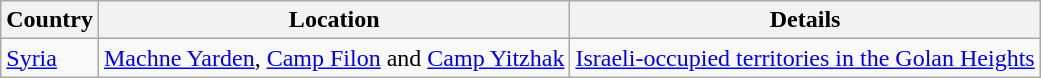<table class="wikitable">
<tr>
<th>Country</th>
<th>Location</th>
<th>Details</th>
</tr>
<tr>
<td> <a href='#'>Syria</a></td>
<td><a href='#'>Machne Yarden</a>, <a href='#'>Camp Filon</a> and <a href='#'>Camp Yitzhak</a></td>
<td><a href='#'>Israeli-occupied territories in the Golan Heights</a></td>
</tr>
</table>
